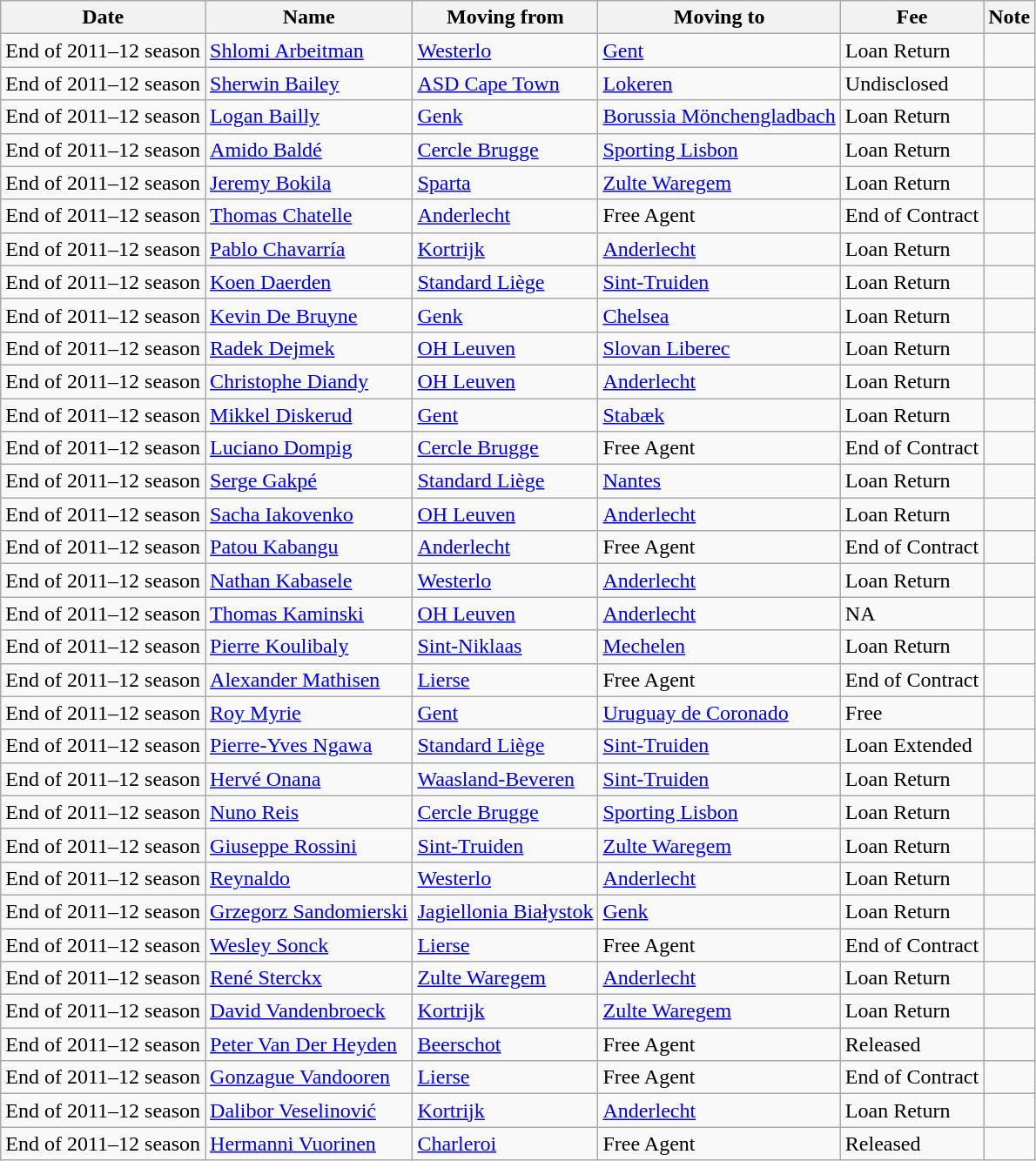<table class="wikitable sortable">
<tr>
<th>Date</th>
<th>Name</th>
<th>Moving from</th>
<th>Moving to</th>
<th>Fee</th>
<th>Note</th>
</tr>
<tr>
<td>End of 2011–12 season</td>
<td> <a href='#'>Shlomi Arbeitman</a></td>
<td> <a href='#'>Westerlo</a></td>
<td> <a href='#'>Gent</a></td>
<td>Loan Return </td>
<td></td>
</tr>
<tr>
<td>End of 2011–12 season</td>
<td> <a href='#'>Sherwin Bailey</a></td>
<td> <a href='#'>ASD Cape Town</a></td>
<td> <a href='#'>Lokeren</a></td>
<td>Undisclosed </td>
<td></td>
</tr>
<tr>
<td>End of 2011–12 season</td>
<td> <a href='#'>Logan Bailly</a></td>
<td> <a href='#'>Genk</a></td>
<td> <a href='#'>Borussia Mönchengladbach</a></td>
<td>Loan Return </td>
<td></td>
</tr>
<tr>
<td>End of 2011–12 season</td>
<td> <a href='#'>Amido Baldé</a></td>
<td> <a href='#'>Cercle Brugge</a></td>
<td> <a href='#'>Sporting Lisbon</a></td>
<td>Loan Return </td>
<td></td>
</tr>
<tr>
<td>End of 2011–12 season</td>
<td> <a href='#'>Jeremy Bokila</a></td>
<td> <a href='#'>Sparta</a></td>
<td> <a href='#'>Zulte Waregem</a></td>
<td>Loan Return </td>
<td></td>
</tr>
<tr>
<td>End of 2011–12 season</td>
<td> <a href='#'>Thomas Chatelle</a></td>
<td> <a href='#'>Anderlecht</a></td>
<td>Free Agent</td>
<td>End of Contract </td>
<td align=center></td>
</tr>
<tr>
<td>End of 2011–12 season</td>
<td> <a href='#'>Pablo Chavarría</a></td>
<td> <a href='#'>Kortrijk</a></td>
<td> <a href='#'>Anderlecht</a></td>
<td>Loan Return </td>
<td></td>
</tr>
<tr>
<td>End of 2011–12 season</td>
<td> <a href='#'>Koen Daerden</a></td>
<td> <a href='#'>Standard Liège</a></td>
<td> <a href='#'>Sint-Truiden</a></td>
<td>Loan Return </td>
<td></td>
</tr>
<tr>
<td>End of 2011–12 season</td>
<td> <a href='#'>Kevin De Bruyne</a></td>
<td> <a href='#'>Genk</a></td>
<td> <a href='#'>Chelsea</a></td>
<td>Loan Return </td>
<td align=center></td>
</tr>
<tr>
<td>End of 2011–12 season</td>
<td> <a href='#'>Radek Dejmek</a></td>
<td> <a href='#'>OH Leuven</a></td>
<td> <a href='#'>Slovan Liberec</a></td>
<td>Loan Return </td>
<td></td>
</tr>
<tr>
<td>End of 2011–12 season</td>
<td> <a href='#'>Christophe Diandy</a></td>
<td> <a href='#'>OH Leuven</a></td>
<td> <a href='#'>Anderlecht</a></td>
<td>Loan Return </td>
<td></td>
</tr>
<tr>
<td>End of 2011–12 season</td>
<td> <a href='#'>Mikkel Diskerud</a></td>
<td> <a href='#'>Gent</a></td>
<td> <a href='#'>Stabæk</a></td>
<td>Loan Return </td>
<td></td>
</tr>
<tr>
<td>End of 2011–12 season</td>
<td> <a href='#'>Luciano Dompig</a></td>
<td> <a href='#'>Cercle Brugge</a></td>
<td>Free Agent</td>
<td>End of Contract </td>
<td></td>
</tr>
<tr>
<td>End of 2011–12 season</td>
<td> <a href='#'>Serge Gakpé</a></td>
<td> <a href='#'>Standard Liège</a></td>
<td> <a href='#'>Nantes</a></td>
<td>Loan Return </td>
<td></td>
</tr>
<tr>
<td>End of 2011–12 season</td>
<td> <a href='#'>Sacha Iakovenko</a></td>
<td> <a href='#'>OH Leuven</a></td>
<td> <a href='#'>Anderlecht</a></td>
<td>Loan Return </td>
<td></td>
</tr>
<tr>
<td>End of 2011–12 season</td>
<td> <a href='#'>Patou Kabangu</a></td>
<td> <a href='#'>Anderlecht</a></td>
<td>Free Agent</td>
<td>End of Contract </td>
<td></td>
</tr>
<tr>
<td>End of 2011–12 season</td>
<td> <a href='#'>Nathan Kabasele</a></td>
<td> <a href='#'>Westerlo</a></td>
<td> <a href='#'>Anderlecht</a></td>
<td>Loan Return </td>
<td></td>
</tr>
<tr>
<td>End of 2011–12 season</td>
<td> <a href='#'>Thomas Kaminski</a></td>
<td> <a href='#'>OH Leuven</a></td>
<td> <a href='#'>Anderlecht</a></td>
<td>NA </td>
<td align=center></td>
</tr>
<tr>
<td>End of 2011–12 season</td>
<td> <a href='#'>Pierre Koulibaly</a></td>
<td> <a href='#'>Sint-Niklaas</a></td>
<td> <a href='#'>Mechelen</a></td>
<td>Loan Return </td>
<td align=center></td>
</tr>
<tr>
<td>End of 2011–12 season</td>
<td> <a href='#'>Alexander Mathisen</a></td>
<td> <a href='#'>Lierse</a></td>
<td>Free Agent</td>
<td>End of Contract </td>
<td></td>
</tr>
<tr>
<td>End of 2011–12 season</td>
<td> <a href='#'>Roy Myrie</a></td>
<td> <a href='#'>Gent</a></td>
<td> <a href='#'>Uruguay de Coronado</a></td>
<td>Free </td>
<td align=center></td>
</tr>
<tr>
<td>End of 2011–12 season</td>
<td> <a href='#'>Pierre-Yves Ngawa</a></td>
<td> <a href='#'>Standard Liège</a></td>
<td> <a href='#'>Sint-Truiden</a></td>
<td>Loan Extended </td>
<td align=center></td>
</tr>
<tr>
<td>End of 2011–12 season</td>
<td> <a href='#'>Hervé Onana</a></td>
<td> <a href='#'>Waasland-Beveren</a></td>
<td> <a href='#'>Sint-Truiden</a></td>
<td>Loan Return </td>
<td align=center></td>
</tr>
<tr>
<td>End of 2011–12 season</td>
<td> <a href='#'>Nuno Reis</a></td>
<td> <a href='#'>Cercle Brugge</a></td>
<td> <a href='#'>Sporting Lisbon</a></td>
<td>Loan Return </td>
<td></td>
</tr>
<tr>
<td>End of 2011–12 season</td>
<td> <a href='#'>Giuseppe Rossini</a></td>
<td> <a href='#'>Sint-Truiden</a></td>
<td> <a href='#'>Zulte Waregem</a></td>
<td>Loan Return </td>
<td></td>
</tr>
<tr>
<td>End of 2011–12 season</td>
<td> <a href='#'>Reynaldo</a></td>
<td> <a href='#'>Westerlo</a></td>
<td> <a href='#'>Anderlecht</a></td>
<td>Loan Return </td>
<td></td>
</tr>
<tr>
<td>End of 2011–12 season</td>
<td> <a href='#'>Grzegorz Sandomierski</a></td>
<td> <a href='#'>Jagiellonia Białystok</a></td>
<td> <a href='#'>Genk</a></td>
<td>Loan Return </td>
<td></td>
</tr>
<tr>
<td>End of 2011–12 season</td>
<td> <a href='#'>Wesley Sonck</a></td>
<td> <a href='#'>Lierse</a></td>
<td>Free Agent</td>
<td>End of Contract </td>
<td></td>
</tr>
<tr>
<td>End of 2011–12 season</td>
<td> <a href='#'>René Sterckx</a></td>
<td> <a href='#'>Zulte Waregem</a></td>
<td> <a href='#'>Anderlecht</a></td>
<td>Loan Return </td>
<td></td>
</tr>
<tr>
<td>End of 2011–12 season</td>
<td> <a href='#'>David Vandenbroeck</a></td>
<td> <a href='#'>Kortrijk</a></td>
<td> <a href='#'>Zulte Waregem</a></td>
<td>Loan Return </td>
<td></td>
</tr>
<tr>
<td>End of 2011–12 season</td>
<td> <a href='#'>Peter Van Der Heyden</a></td>
<td> <a href='#'>Beerschot</a></td>
<td>Free Agent</td>
<td>Released </td>
<td></td>
</tr>
<tr>
<td>End of 2011–12 season</td>
<td> <a href='#'>Gonzague Vandooren</a></td>
<td> <a href='#'>Lierse</a></td>
<td>Free Agent</td>
<td>End of Contract </td>
<td></td>
</tr>
<tr>
<td>End of 2011–12 season</td>
<td> <a href='#'>Dalibor Veselinović</a></td>
<td> <a href='#'>Kortrijk</a></td>
<td> <a href='#'>Anderlecht</a></td>
<td>Loan Return </td>
<td></td>
</tr>
<tr>
<td>End of 2011–12 season</td>
<td> <a href='#'>Hermanni Vuorinen</a></td>
<td> <a href='#'>Charleroi</a></td>
<td>Free Agent</td>
<td>Released </td>
<td></td>
</tr>
</table>
